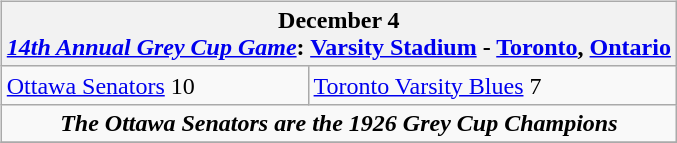<table cellspacing="10">
<tr>
<td valign="top"><br><table class="wikitable">
<tr>
<th bgcolor="#DDDDDD" colspan="4">December 4<br><a href='#'><em>14th Annual Grey Cup Game</em></a>: <a href='#'>Varsity Stadium</a> - <a href='#'>Toronto</a>, <a href='#'>Ontario</a></th>
</tr>
<tr>
<td><a href='#'>Ottawa Senators</a> 10</td>
<td><a href='#'>Toronto Varsity Blues</a> 7</td>
</tr>
<tr>
<td align="center" colspan="4"><strong><em>The Ottawa Senators are the 1926 Grey Cup Champions</em></strong></td>
</tr>
<tr>
</tr>
</table>
</td>
</tr>
</table>
